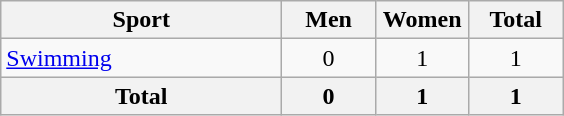<table class="wikitable sortable" style="text-align:center;">
<tr>
<th width=180>Sport</th>
<th width=55>Men</th>
<th width=55>Women</th>
<th width=55>Total</th>
</tr>
<tr>
<td align=left><a href='#'>Swimming</a></td>
<td>0</td>
<td>1</td>
<td>1</td>
</tr>
<tr>
<th>Total</th>
<th>0</th>
<th>1</th>
<th>1</th>
</tr>
</table>
